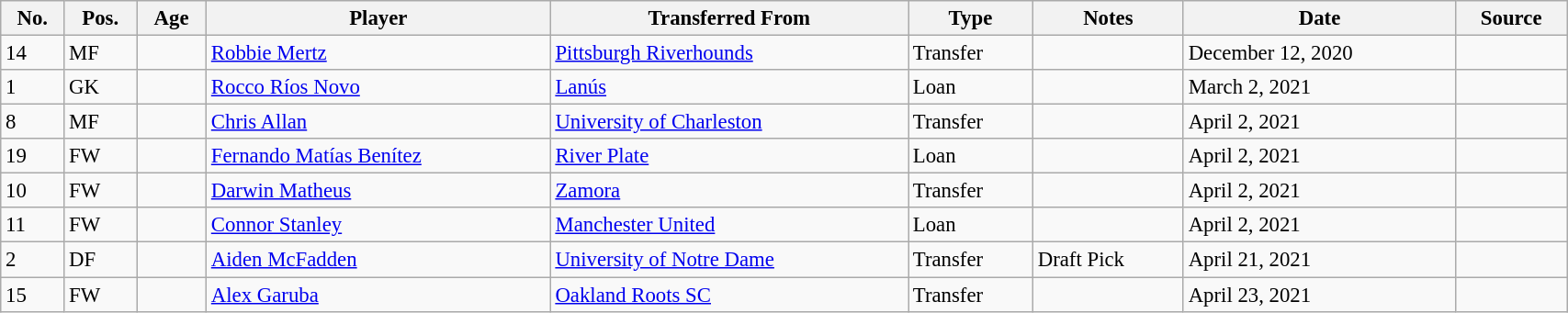<table class="wikitable sortable" style="width:90%; text-align:center; font-size:95%; text-align:left;">
<tr>
<th><strong>No.</strong></th>
<th><strong>Pos.</strong></th>
<th><strong>Age</strong></th>
<th><strong>Player</strong></th>
<th><strong>Transferred From</strong></th>
<th><strong>Type</strong></th>
<th><strong>Notes</strong></th>
<th><strong>Date</strong></th>
<th><strong>Source</strong></th>
</tr>
<tr>
<td>14</td>
<td>MF</td>
<td></td>
<td> <a href='#'>Robbie Mertz</a></td>
<td> <a href='#'>Pittsburgh Riverhounds</a></td>
<td>Transfer</td>
<td></td>
<td>December 12, 2020</td>
<td></td>
</tr>
<tr>
<td>1</td>
<td>GK</td>
<td></td>
<td> <a href='#'>Rocco Ríos Novo</a></td>
<td> <a href='#'>Lanús</a></td>
<td>Loan</td>
<td></td>
<td>March 2, 2021</td>
<td></td>
</tr>
<tr>
<td>8</td>
<td>MF</td>
<td></td>
<td> <a href='#'>Chris Allan</a></td>
<td> <a href='#'>University of Charleston</a></td>
<td>Transfer</td>
<td></td>
<td>April 2, 2021</td>
<td></td>
</tr>
<tr>
<td>19</td>
<td>FW</td>
<td></td>
<td> <a href='#'>Fernando Matías Benítez</a></td>
<td> <a href='#'>River Plate</a></td>
<td>Loan</td>
<td></td>
<td>April 2, 2021</td>
<td></td>
</tr>
<tr>
<td>10</td>
<td>FW</td>
<td></td>
<td> <a href='#'>Darwin Matheus</a></td>
<td> <a href='#'>Zamora</a></td>
<td>Transfer</td>
<td></td>
<td>April 2, 2021</td>
<td></td>
</tr>
<tr>
<td>11</td>
<td>FW</td>
<td></td>
<td> <a href='#'>Connor Stanley</a></td>
<td> <a href='#'>Manchester United</a></td>
<td>Loan</td>
<td></td>
<td>April 2, 2021</td>
<td></td>
</tr>
<tr>
<td>2</td>
<td>DF</td>
<td></td>
<td> <a href='#'>Aiden McFadden</a></td>
<td> <a href='#'>University of Notre Dame</a></td>
<td>Transfer</td>
<td>Draft Pick</td>
<td>April 21, 2021</td>
<td></td>
</tr>
<tr>
<td>15</td>
<td>FW</td>
<td></td>
<td> <a href='#'>Alex Garuba</a></td>
<td> <a href='#'>Oakland Roots SC</a></td>
<td>Transfer</td>
<td></td>
<td>April 23, 2021</td>
<td></td>
</tr>
</table>
